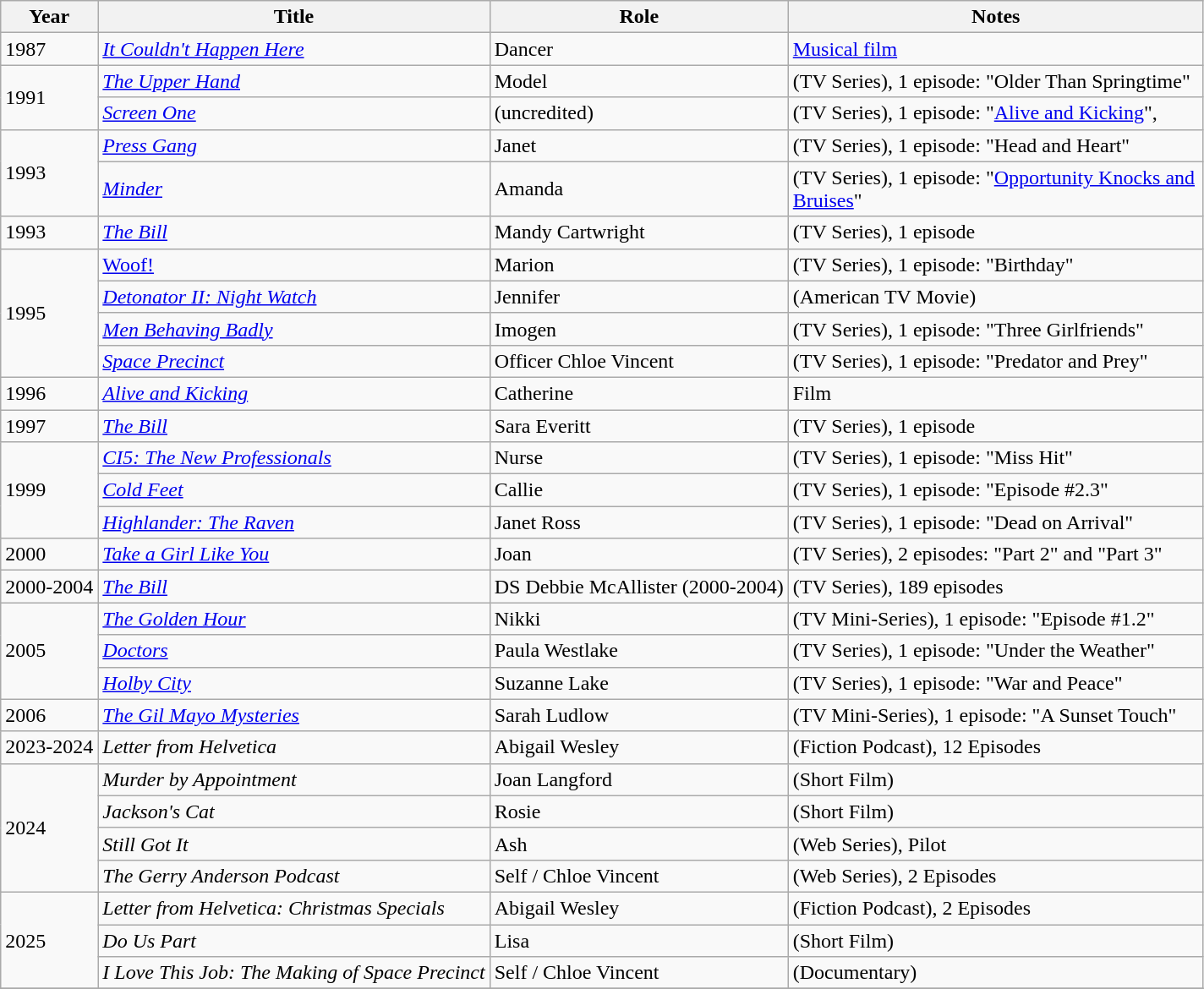<table class="wikitable sortable"|>
<tr>
<th>Year</th>
<th>Title</th>
<th>Role</th>
<th class="unsortable" style="width:20em;">Notes</th>
</tr>
<tr>
<td>1987</td>
<td><em><a href='#'>It Couldn't Happen Here</a></em></td>
<td>Dancer</td>
<td><a href='#'>Musical film</a></td>
</tr>
<tr>
<td rowspan="2">1991</td>
<td><em><a href='#'>The Upper Hand</a></em></td>
<td>Model</td>
<td>(TV Series), 1 episode: "Older Than Springtime"</td>
</tr>
<tr>
<td><em><a href='#'>Screen One</a></em></td>
<td>(uncredited)</td>
<td>(TV Series), 1 episode: "<a href='#'>Alive and Kicking</a>",</td>
</tr>
<tr>
<td rowspan="2">1993</td>
<td><em><a href='#'>Press Gang</a></em></td>
<td>Janet</td>
<td>(TV Series), 1 episode: "Head and Heart"</td>
</tr>
<tr>
<td><em><a href='#'>Minder</a></em></td>
<td>Amanda</td>
<td>(TV Series), 1 episode: "<a href='#'>Opportunity Knocks and Bruises</a>"</td>
</tr>
<tr>
<td>1993</td>
<td><em><a href='#'>The Bill</a></em></td>
<td>Mandy Cartwright</td>
<td>(TV Series), 1 episode</td>
</tr>
<tr>
<td rowspan="4">1995</td>
<td><a href='#'>Woof!</a></td>
<td>Marion</td>
<td>(TV Series), 1 episode: "Birthday"</td>
</tr>
<tr>
<td><em><a href='#'>Detonator II: Night Watch</a></em></td>
<td>Jennifer</td>
<td>(American TV Movie)</td>
</tr>
<tr>
<td><em><a href='#'>Men Behaving Badly</a></em></td>
<td>Imogen</td>
<td>(TV Series), 1 episode: "Three Girlfriends"</td>
</tr>
<tr>
<td><em><a href='#'>Space Precinct</a></em></td>
<td>Officer Chloe Vincent</td>
<td>(TV Series), 1 episode: "Predator and Prey"</td>
</tr>
<tr>
<td>1996</td>
<td><em><a href='#'>Alive and Kicking</a></em></td>
<td>Catherine</td>
<td>Film</td>
</tr>
<tr>
<td>1997</td>
<td><em><a href='#'>The Bill</a></em></td>
<td>Sara Everitt</td>
<td>(TV Series), 1 episode</td>
</tr>
<tr>
<td rowspan="3">1999</td>
<td><em><a href='#'>CI5: The New Professionals</a></em></td>
<td>Nurse</td>
<td>(TV Series), 1 episode: "Miss Hit"</td>
</tr>
<tr>
<td><em><a href='#'>Cold Feet</a></em></td>
<td>Callie</td>
<td>(TV Series), 1 episode: "Episode #2.3"</td>
</tr>
<tr>
<td><em><a href='#'>Highlander: The Raven</a></em></td>
<td>Janet Ross</td>
<td>(TV Series), 1 episode: "Dead on Arrival"</td>
</tr>
<tr>
<td>2000</td>
<td><em><a href='#'>Take a Girl Like You</a></em></td>
<td>Joan</td>
<td>(TV Series), 2 episodes: "Part 2" and "Part 3"</td>
</tr>
<tr>
<td>2000-2004</td>
<td><em><a href='#'>The Bill</a></em></td>
<td>DS Debbie McAllister (2000-2004)</td>
<td>(TV Series), 189 episodes</td>
</tr>
<tr>
<td rowspan="3">2005</td>
<td><em><a href='#'>The Golden Hour</a></em></td>
<td>Nikki</td>
<td>(TV Mini-Series), 1 episode: "Episode #1.2"</td>
</tr>
<tr>
<td><em><a href='#'>Doctors</a></em></td>
<td>Paula Westlake</td>
<td>(TV Series), 1 episode: "Under the Weather"</td>
</tr>
<tr>
<td><em><a href='#'>Holby City</a></em></td>
<td>Suzanne Lake</td>
<td>(TV Series), 1 episode: "War and Peace"</td>
</tr>
<tr>
<td>2006</td>
<td><em><a href='#'>The Gil Mayo Mysteries</a></em></td>
<td>Sarah Ludlow</td>
<td>(TV Mini-Series), 1 episode: "A Sunset Touch"</td>
</tr>
<tr>
<td>2023-2024</td>
<td><em>Letter from Helvetica</em></td>
<td>Abigail Wesley</td>
<td>(Fiction Podcast), 12 Episodes</td>
</tr>
<tr>
<td rowspan="4">2024</td>
<td><em>Murder by Appointment</em></td>
<td>Joan Langford</td>
<td>(Short Film)</td>
</tr>
<tr>
<td><em>Jackson's Cat</em></td>
<td>Rosie</td>
<td>(Short Film)</td>
</tr>
<tr>
<td><em>Still Got It</em></td>
<td>Ash</td>
<td>(Web Series), Pilot</td>
</tr>
<tr>
<td><em>The Gerry Anderson Podcast</em></td>
<td>Self / Chloe Vincent</td>
<td>(Web Series), 2 Episodes</td>
</tr>
<tr>
<td rowspan="3">2025</td>
<td><em>Letter from Helvetica: Christmas Specials</em></td>
<td>Abigail Wesley</td>
<td>(Fiction Podcast), 2 Episodes</td>
</tr>
<tr>
<td><em>Do Us Part</em></td>
<td>Lisa</td>
<td>(Short Film)</td>
</tr>
<tr>
<td><em>I Love This Job: The Making of Space Precinct</em></td>
<td>Self / Chloe Vincent</td>
<td>(Documentary)</td>
</tr>
<tr>
</tr>
</table>
